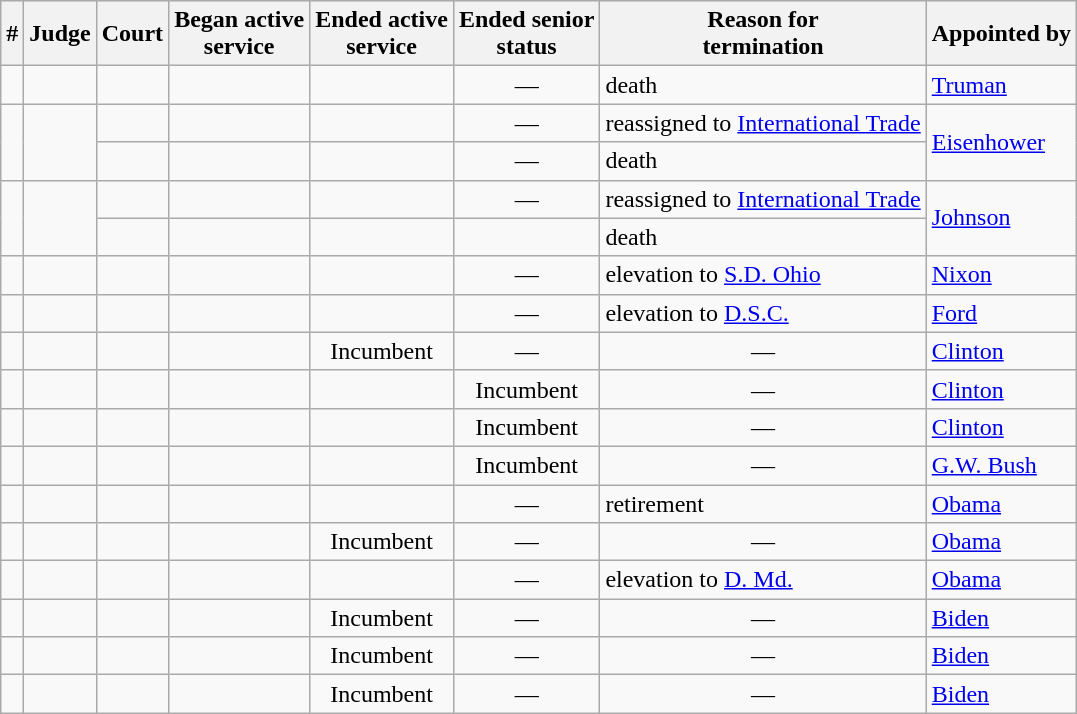<table class="sortable wikitable">
<tr bgcolor="#ececec">
<th>#</th>
<th>Judge</th>
<th>Court</th>
<th>Began active<br>service</th>
<th>Ended active<br>service</th>
<th>Ended senior<br>status</th>
<th>Reason for<br>termination</th>
<th>Appointed by</th>
</tr>
<tr>
<td></td>
<td></td>
<td></td>
<td></td>
<td></td>
<td align="center">—</td>
<td>death</td>
<td><a href='#'>Truman</a></td>
</tr>
<tr>
<td rowspan=2></td>
<td rowspan=2></td>
<td></td>
<td></td>
<td></td>
<td align="center">—</td>
<td>reassigned to <a href='#'>International Trade</a></td>
<td rowspan=2><a href='#'>Eisenhower</a></td>
</tr>
<tr>
<td></td>
<td></td>
<td></td>
<td align="center">—</td>
<td>death</td>
</tr>
<tr>
<td rowspan=2></td>
<td rowspan=2></td>
<td></td>
<td></td>
<td></td>
<td align="center">—</td>
<td>reassigned to <a href='#'>International Trade</a></td>
<td rowspan=2><a href='#'>Johnson</a></td>
</tr>
<tr>
<td></td>
<td></td>
<td></td>
<td></td>
<td>death</td>
</tr>
<tr>
<td></td>
<td></td>
<td></td>
<td></td>
<td></td>
<td align="center">—</td>
<td>elevation to <a href='#'>S.D. Ohio</a></td>
<td><a href='#'>Nixon</a></td>
</tr>
<tr>
<td></td>
<td></td>
<td></td>
<td></td>
<td></td>
<td align="center">—</td>
<td>elevation to <a href='#'>D.S.C.</a></td>
<td><a href='#'>Ford</a></td>
</tr>
<tr>
<td></td>
<td></td>
<td></td>
<td></td>
<td align="center">Incumbent</td>
<td align="center">—</td>
<td align="center">—</td>
<td><a href='#'>Clinton</a></td>
</tr>
<tr>
<td></td>
<td></td>
<td></td>
<td></td>
<td></td>
<td align="center">Incumbent</td>
<td align="center">—</td>
<td><a href='#'>Clinton</a></td>
</tr>
<tr>
<td></td>
<td></td>
<td></td>
<td></td>
<td></td>
<td align="center">Incumbent</td>
<td align="center">—</td>
<td><a href='#'>Clinton</a></td>
</tr>
<tr>
<td></td>
<td></td>
<td></td>
<td></td>
<td></td>
<td align="center">Incumbent</td>
<td align="center">—</td>
<td><a href='#'>G.W. Bush</a></td>
</tr>
<tr>
<td></td>
<td></td>
<td></td>
<td></td>
<td></td>
<td align="center">—</td>
<td>retirement</td>
<td><a href='#'>Obama</a></td>
</tr>
<tr>
<td></td>
<td></td>
<td></td>
<td></td>
<td align="center">Incumbent</td>
<td align="center">—</td>
<td align="center">—</td>
<td><a href='#'>Obama</a></td>
</tr>
<tr>
<td></td>
<td></td>
<td></td>
<td></td>
<td></td>
<td align="center">—</td>
<td>elevation to <a href='#'>D. Md.</a></td>
<td><a href='#'>Obama</a></td>
</tr>
<tr>
<td></td>
<td></td>
<td></td>
<td></td>
<td align="center">Incumbent</td>
<td align="center">—</td>
<td align="center">—</td>
<td><a href='#'>Biden</a></td>
</tr>
<tr>
<td></td>
<td></td>
<td></td>
<td></td>
<td align="center">Incumbent</td>
<td align="center">—</td>
<td align="center">—</td>
<td><a href='#'>Biden</a></td>
</tr>
<tr>
<td></td>
<td></td>
<td></td>
<td></td>
<td align="center">Incumbent</td>
<td align="center">—</td>
<td align="center">—</td>
<td><a href='#'>Biden</a></td>
</tr>
</table>
